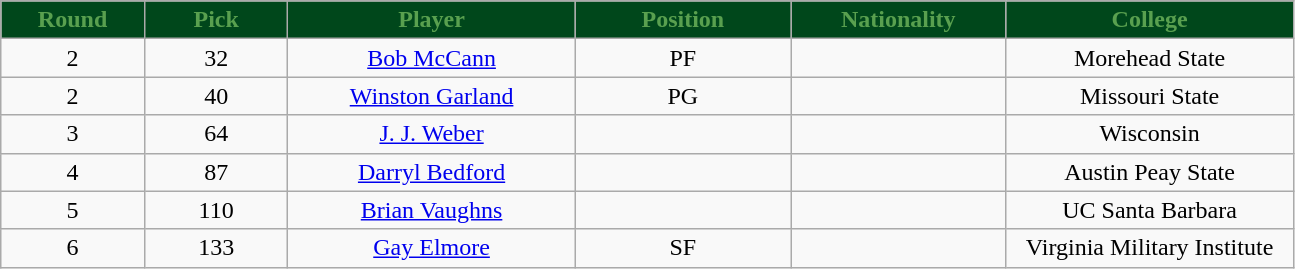<table class="wikitable sortable sortable">
<tr>
<th style="background:#00471B; color:#59A04F" width="10%">Round</th>
<th style="background:#00471B; color:#59A04F" width="10%">Pick</th>
<th style="background:#00471B; color:#59A04F" width="20%">Player</th>
<th style="background:#00471B; color:#59A04F" width="15%">Position</th>
<th style="background:#00471B; color:#59A04F" width="15%">Nationality</th>
<th style="background:#00471B; color:#59A04F" width="20%">College</th>
</tr>
<tr style="text-align: center">
<td>2</td>
<td>32</td>
<td><a href='#'>Bob McCann</a></td>
<td>PF</td>
<td></td>
<td>Morehead State</td>
</tr>
<tr style="text-align: center">
<td>2</td>
<td>40</td>
<td><a href='#'>Winston Garland</a></td>
<td>PG</td>
<td></td>
<td>Missouri State</td>
</tr>
<tr style="text-align: center">
<td>3</td>
<td>64</td>
<td><a href='#'>J. J. Weber</a></td>
<td></td>
<td></td>
<td>Wisconsin</td>
</tr>
<tr style="text-align: center">
<td>4</td>
<td>87</td>
<td><a href='#'>Darryl Bedford</a></td>
<td></td>
<td></td>
<td>Austin Peay State</td>
</tr>
<tr style="text-align: center">
<td>5</td>
<td>110</td>
<td><a href='#'>Brian Vaughns</a></td>
<td></td>
<td></td>
<td>UC Santa Barbara</td>
</tr>
<tr style="text-align: center">
<td>6</td>
<td>133</td>
<td><a href='#'>Gay Elmore</a></td>
<td>SF</td>
<td></td>
<td>Virginia Military Institute</td>
</tr>
</table>
